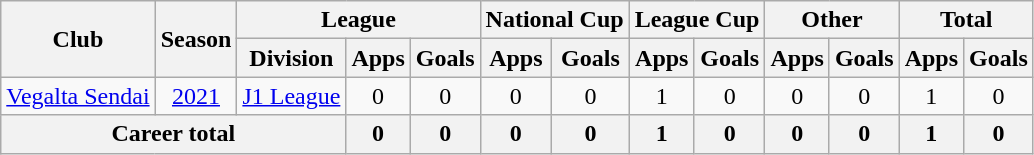<table class="wikitable" style="text-align: center">
<tr>
<th rowspan="2">Club</th>
<th rowspan="2">Season</th>
<th colspan="3">League</th>
<th colspan="2">National Cup</th>
<th colspan="2">League Cup</th>
<th colspan="2">Other</th>
<th colspan="2">Total</th>
</tr>
<tr>
<th>Division</th>
<th>Apps</th>
<th>Goals</th>
<th>Apps</th>
<th>Goals</th>
<th>Apps</th>
<th>Goals</th>
<th>Apps</th>
<th>Goals</th>
<th>Apps</th>
<th>Goals</th>
</tr>
<tr>
<td><a href='#'>Vegalta Sendai</a></td>
<td><a href='#'>2021</a></td>
<td><a href='#'>J1 League</a></td>
<td>0</td>
<td>0</td>
<td>0</td>
<td>0</td>
<td>1</td>
<td>0</td>
<td>0</td>
<td>0</td>
<td>1</td>
<td>0</td>
</tr>
<tr>
<th colspan=3>Career total</th>
<th>0</th>
<th>0</th>
<th>0</th>
<th>0</th>
<th>1</th>
<th>0</th>
<th>0</th>
<th>0</th>
<th>1</th>
<th>0</th>
</tr>
</table>
